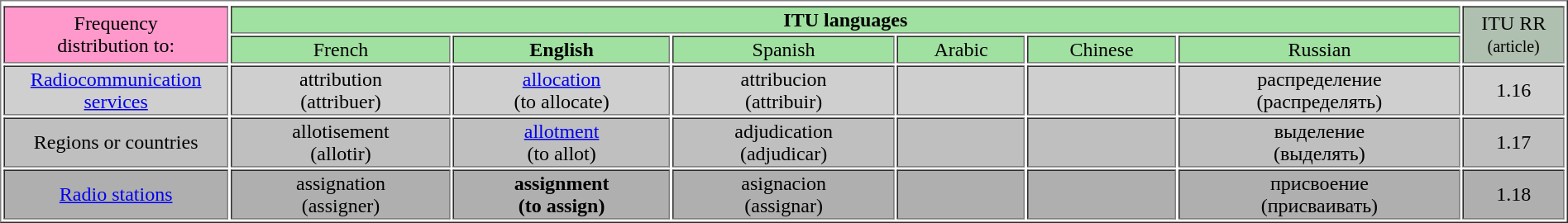<table class="wikipedia sortable" border="1">
<tr>
</tr>
<tr align="center">
<td width="10%" style="background:#FF99CC;" rowspan="2">Frequency<br>distribution to:</td>
<td width="60%" style="background:#A0E0A0;" align="center" colspan="6"><strong>ITU languages</strong></td>
<td width="5%" style="background:#B0C0B0;" rowspan="2">ITU RR<br><small>(article)</small></td>
</tr>
<tr align="center" style="background:#A0E0A0;">
<td>French</td>
<th>English</th>
<td>Spanish</td>
<td>Arabic</td>
<td>Chinese</td>
<td>Russian</td>
</tr>
<tr align="center" style="background:#cfcfcf;">
<td><a href='#'>Radiocommunication services</a></td>
<td>attribution<br>(attribuer)</td>
<td><a href='#'>allocation</a><br>(to allocate)</td>
<td>attribucion<br>(attribuir)</td>
<td></td>
<td></td>
<td>распределение<br>(распределять)</td>
<td>1.16</td>
</tr>
<tr align="center" style="background:#bfbfbf;">
<td>Regions or countries</td>
<td>allotisement<br>(allotir)</td>
<td><a href='#'>allotment</a><br>(to allot)</td>
<td>adjudication<br>(adjudicar)</td>
<td></td>
<td></td>
<td>выделение<br>(выделять)</td>
<td>1.17</td>
</tr>
<tr align="center" style="background:#afafaf;">
<td><a href='#'>Radio stations</a></td>
<td>assignation<br>(assigner)</td>
<td><span><strong>assignment<br>(to assign)</strong></span></td>
<td>asignacion<br>(assignar)</td>
<td></td>
<td></td>
<td>присвоение<br>(присваивать)</td>
<td>1.18</td>
</tr>
</table>
